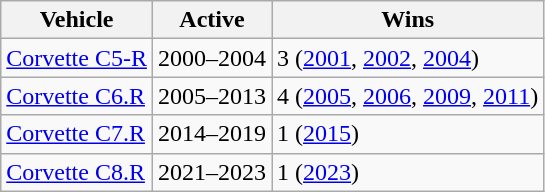<table class="wikitable">
<tr>
<th>Vehicle</th>
<th>Active</th>
<th>Wins</th>
</tr>
<tr>
<td><a href='#'>Corvette C5-R</a></td>
<td>2000–2004</td>
<td>3 (<a href='#'>2001</a>, <a href='#'>2002</a>, <a href='#'>2004</a>)</td>
</tr>
<tr>
<td><a href='#'>Corvette C6.R</a></td>
<td>2005–2013</td>
<td>4 (<a href='#'>2005</a>, <a href='#'>2006</a>, <a href='#'>2009</a>, <a href='#'>2011</a>)</td>
</tr>
<tr>
<td><a href='#'>Corvette C7.R</a></td>
<td>2014–2019</td>
<td>1 (<a href='#'>2015</a>)</td>
</tr>
<tr>
<td><a href='#'>Corvette C8.R</a></td>
<td>2021–2023</td>
<td>1 (<a href='#'>2023</a>)</td>
</tr>
</table>
